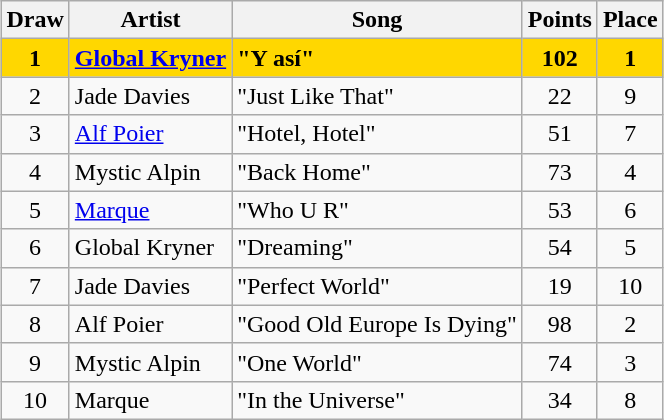<table class="sortable wikitable" style="margin: 1em auto 1em auto; text-align:center">
<tr>
<th>Draw</th>
<th>Artist</th>
<th>Song</th>
<th>Points</th>
<th>Place</th>
</tr>
<tr style="font-weight:bold; background:gold;">
<td>1</td>
<td align="left"><a href='#'>Global Kryner</a></td>
<td align="left">"Y así"</td>
<td>102</td>
<td>1</td>
</tr>
<tr>
<td>2</td>
<td align="left">Jade Davies</td>
<td align="left">"Just Like That"</td>
<td>22</td>
<td>9</td>
</tr>
<tr>
<td>3</td>
<td align="left"><a href='#'>Alf Poier</a></td>
<td align="left">"Hotel, Hotel"</td>
<td>51</td>
<td>7</td>
</tr>
<tr>
<td>4</td>
<td align="left">Mystic Alpin</td>
<td align="left">"Back Home"</td>
<td>73</td>
<td>4</td>
</tr>
<tr>
<td>5</td>
<td align="left"><a href='#'>Marque</a></td>
<td align="left">"Who U R"</td>
<td>53</td>
<td>6</td>
</tr>
<tr>
<td>6</td>
<td align="left">Global Kryner</td>
<td align="left">"Dreaming"</td>
<td>54</td>
<td>5</td>
</tr>
<tr>
<td>7</td>
<td align="left">Jade Davies</td>
<td align="left">"Perfect World"</td>
<td>19</td>
<td>10</td>
</tr>
<tr>
<td>8</td>
<td align="left">Alf Poier</td>
<td align="left">"Good Old Europe Is Dying"</td>
<td>98</td>
<td>2</td>
</tr>
<tr>
<td>9</td>
<td align="left">Mystic Alpin</td>
<td align="left">"One World"</td>
<td>74</td>
<td>3</td>
</tr>
<tr>
<td>10</td>
<td align="left">Marque</td>
<td align="left">"In the Universe"</td>
<td>34</td>
<td>8</td>
</tr>
</table>
